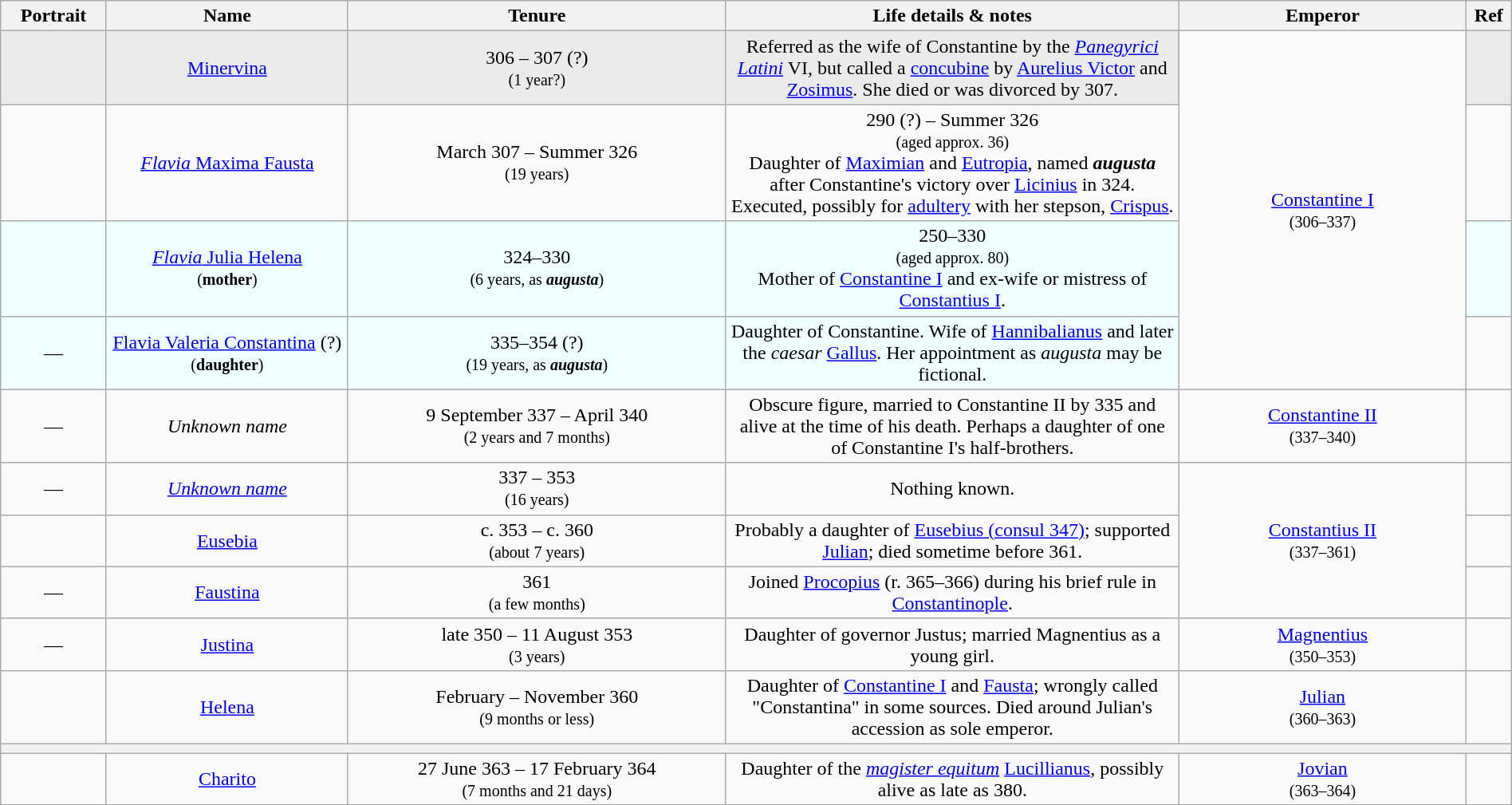<table class="wikitable" style="width:100%; text-align:center;">
<tr>
<th width="7%">Portrait</th>
<th width="16%">Name</th>
<th width="25%">Tenure</th>
<th width="30%">Life details & notes</th>
<th width="19%">Emperor</th>
<th width="3%">Ref</th>
</tr>
<tr>
<td style="background:#EBEBEB;"></td>
<td style="background:#EBEBEB;"><a href='#'>Minervina</a></td>
<td style="background:#EBEBEB;">306 – 307 (?)<br><small>(1 year?)</small></td>
<td style="background:#EBEBEB;">Referred as the wife of Constantine by the <em><a href='#'>Panegyrici Latini</a></em> VI, but called a <a href='#'>concubine</a> by <a href='#'>Aurelius Victor</a> and <a href='#'>Zosimus</a>. She died or was divorced by 307.</td>
<td rowspan="4"><a href='#'>Constantine I</a><br><small>(306–337)</small></td>
<td style="background:#EBEBEB;"></td>
</tr>
<tr>
<td></td>
<td><a href='#'><em>Flavia</em> Maxima Fausta</a></td>
<td>March 307 – Summer 326<br><small>(19 years)</small></td>
<td> 290 (?) – Summer 326<br><small>(aged approx. 36)</small><br>Daughter of <a href='#'>Maximian</a> and <a href='#'>Eutropia</a>, named <strong><em>augusta</em></strong> after Constantine's victory over <a href='#'>Licinius</a> in 324. Executed, possibly for <a href='#'>adultery</a> with her stepson, <a href='#'>Crispus</a>.</td>
<td><br></td>
</tr>
<tr>
<td style="background:#F0FFFF;"></td>
<td style="background:#F0FFFF;"><a href='#'><em>Flavia</em> Julia Helena</a><br><small>(<strong>mother</strong>)</small></td>
<td style="background:#F0FFFF;">324–330<br><small>(6 years, as <strong><em>augusta</em></strong>)</small></td>
<td style="background:#F0FFFF;"> 250–330<br><small>(aged approx. 80)</small><br>Mother of <a href='#'>Constantine I</a> and ex-wife or mistress of <a href='#'>Constantius I</a>.</td>
<td style="background:#F0FFFF;"><br></td>
</tr>
<tr>
<td style="background:#F0FFFF;">—</td>
<td style="background:#F0FFFF;"><a href='#'>Flavia Valeria Constantina</a> (?)<br><small>(<strong>daughter</strong>)</small></td>
<td style="background:#F0FFFF;">335–354 (?)<br><small>(19 years, as <strong><em>augusta</em></strong>)</small></td>
<td style="background:#F0FFFF;">Daughter of Constantine. Wife of <a href='#'>Hannibalianus</a> and later the <em>caesar</em> <a href='#'>Gallus</a>. Her appointment as <em>augusta</em> may be fictional.</td>
<td><br></td>
</tr>
<tr>
<td>—</td>
<td><em>Unknown name</em></td>
<td>9 September 337 – April 340<br><small>(2 years and 7 months)</small></td>
<td>Obscure figure, married to Constantine II by 335 and alive at the time of his death. Perhaps a daughter of one of Constantine I's half-brothers.</td>
<td><a href='#'>Constantine II</a><br><small>(337–340)</small></td>
<td></td>
</tr>
<tr>
<td>—</td>
<td><em><a href='#'>Unknown name</a></em></td>
<td>337 – 353<br><small>(16 years)</small></td>
<td>Nothing known.</td>
<td rowspan=3><a href='#'>Constantius II</a><br><small>(337–361)</small></td>
<td><br></td>
</tr>
<tr>
<td></td>
<td><a href='#'>Eusebia</a></td>
<td>c. 353 – c. 360<br><small>(about 7 years)</small></td>
<td>Probably a daughter of <a href='#'>Eusebius (consul 347)</a>; supported <a href='#'>Julian</a>; died sometime before 361.</td>
<td><br></td>
</tr>
<tr>
<td>—</td>
<td><a href='#'>Faustina</a></td>
<td>361<br><small>(a few months)</small></td>
<td>Joined <a href='#'>Procopius</a> (r. 365–366) during his brief rule in <a href='#'>Constantinople</a>.</td>
<td></td>
</tr>
<tr>
<td>—</td>
<td><a href='#'>Justina</a></td>
<td>late 350 – 11 August 353<br><small>(3 years)</small></td>
<td>Daughter of governor Justus; married Magnentius as a young girl.</td>
<td><a href='#'>Magnentius</a><br><small>(350–353)</small></td>
<td><br></td>
</tr>
<tr>
<td></td>
<td><a href='#'>Helena</a></td>
<td> February –  November 360<br><small>(9 months or less)</small></td>
<td>Daughter of <a href='#'>Constantine I</a> and <a href='#'>Fausta</a>; wrongly called "Constantina" in some sources. Died around Julian's accession as sole emperor.</td>
<td><a href='#'>Julian</a><br><small>(360–363)</small></td>
<td></td>
</tr>
<tr>
<th colspan="6"></th>
</tr>
<tr>
<td></td>
<td><a href='#'>Charito</a></td>
<td>27 June 363 – 17 February 364<br><small>(7 months and 21 days)</small></td>
<td>Daughter of the <em><a href='#'>magister equitum</a></em> <a href='#'>Lucillianus</a>, possibly alive as late as 380.</td>
<td><a href='#'>Jovian</a><br><small>(363–364)</small></td>
<td></td>
</tr>
</table>
